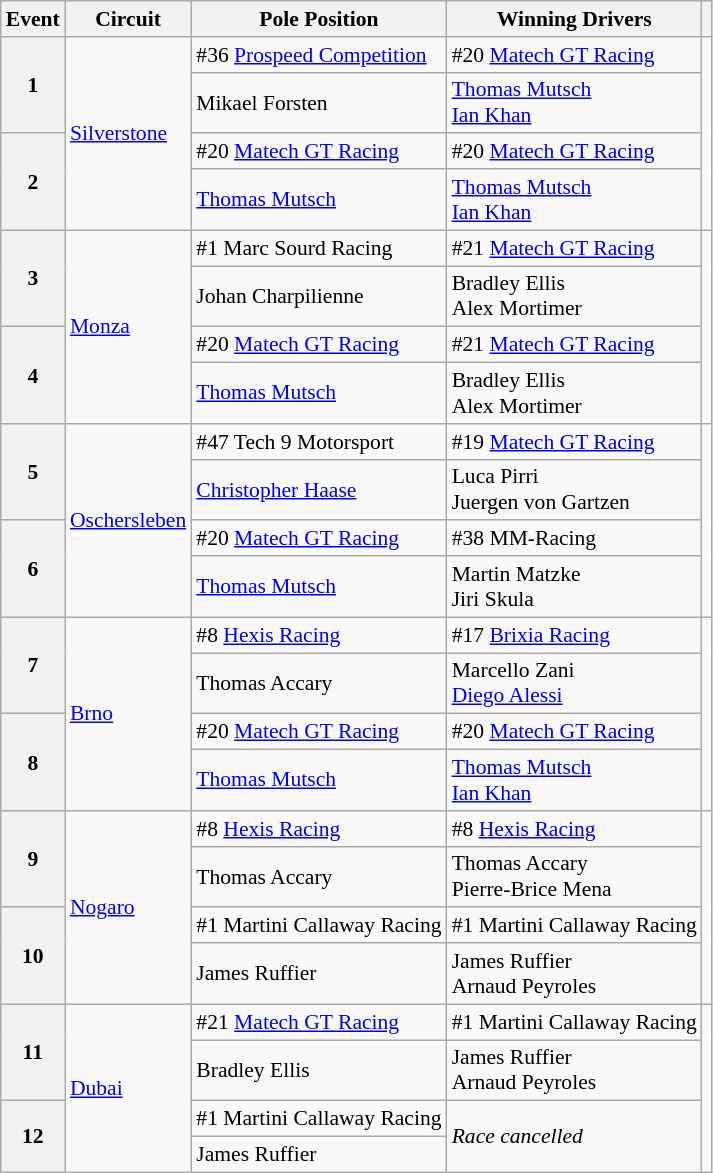<table class="wikitable" style="font-size: 90%;">
<tr>
<th>Event</th>
<th>Circuit</th>
<th>Pole Position</th>
<th>Winning Drivers</th>
<th></th>
</tr>
<tr>
<th rowspan="2">1</th>
<td rowspan="4"><a href='#'>Silverstone</a></td>
<td> #36 <a href='#'>Prospeed Competition</a></td>
<td> #20 <a href='#'>Matech GT Racing</a></td>
<td rowspan="4"></td>
</tr>
<tr>
<td> Mikael Forsten</td>
<td> <a href='#'>Thomas Mutsch</a><br> <a href='#'>Ian Khan</a></td>
</tr>
<tr>
<th rowspan="2">2</th>
<td> #20 <a href='#'>Matech GT Racing</a></td>
<td> #20 <a href='#'>Matech GT Racing</a></td>
</tr>
<tr>
<td> <a href='#'>Thomas Mutsch</a></td>
<td> <a href='#'>Thomas Mutsch</a><br> <a href='#'>Ian Khan</a></td>
</tr>
<tr>
<th rowspan="2">3</th>
<td rowspan="4"><a href='#'>Monza</a></td>
<td> #1 Marc Sourd Racing</td>
<td> #21 <a href='#'>Matech GT Racing</a></td>
<td rowspan="4"></td>
</tr>
<tr>
<td> Johan Charpilienne</td>
<td> Bradley Ellis <br> Alex Mortimer</td>
</tr>
<tr>
<th rowspan="2">4</th>
<td> #20 <a href='#'>Matech GT Racing</a></td>
<td> #21 <a href='#'>Matech GT Racing</a></td>
</tr>
<tr>
<td> <a href='#'>Thomas Mutsch</a></td>
<td> Bradley Ellis <br> Alex Mortimer</td>
</tr>
<tr>
<th rowspan="2">5</th>
<td rowspan="4"><a href='#'>Oschersleben</a></td>
<td> #47 Tech 9 Motorsport</td>
<td> #19 <a href='#'>Matech GT Racing</a></td>
<td rowspan="4"></td>
</tr>
<tr>
<td> <a href='#'>Christopher Haase</a></td>
<td> Luca Pirri<br> Juergen von Gartzen</td>
</tr>
<tr>
<th rowspan="2">6</th>
<td> #20 <a href='#'>Matech GT Racing</a></td>
<td> #38 MM-Racing</td>
</tr>
<tr>
<td> <a href='#'>Thomas Mutsch</a></td>
<td> Martin Matzke<br> Jiri Skula</td>
</tr>
<tr>
<th rowspan="2">7</th>
<td rowspan="4"><a href='#'>Brno</a></td>
<td> #8 <a href='#'>Hexis Racing</a></td>
<td> #17 <a href='#'>Brixia Racing</a></td>
<td rowspan="4"></td>
</tr>
<tr>
<td> Thomas Accary</td>
<td> Marcello Zani<br> <a href='#'>Diego Alessi</a></td>
</tr>
<tr>
<th rowspan="2">8</th>
<td> #20 <a href='#'>Matech GT Racing</a></td>
<td> #20 <a href='#'>Matech GT Racing</a></td>
</tr>
<tr>
<td> <a href='#'>Thomas Mutsch</a></td>
<td> <a href='#'>Thomas Mutsch</a><br> <a href='#'>Ian Khan</a></td>
</tr>
<tr>
<th rowspan="2">9</th>
<td rowspan="4"><a href='#'>Nogaro</a></td>
<td> #8 <a href='#'>Hexis Racing</a></td>
<td> #8 <a href='#'>Hexis Racing</a></td>
<td rowspan="4"></td>
</tr>
<tr>
<td> Thomas Accary</td>
<td> Thomas Accary<br> Pierre-Brice Mena</td>
</tr>
<tr>
<th rowspan="2">10</th>
<td> #1 Martini Callaway Racing</td>
<td> #1 Martini Callaway Racing</td>
</tr>
<tr>
<td> James Ruffier</td>
<td> James Ruffier<br> Arnaud Peyroles</td>
</tr>
<tr>
<th rowspan="2">11</th>
<td rowspan="4"><a href='#'>Dubai</a></td>
<td> #21 <a href='#'>Matech GT Racing</a></td>
<td> #1 Martini Callaway Racing</td>
<td rowspan="4"></td>
</tr>
<tr>
<td> Bradley Ellis</td>
<td> James Ruffier<br> Arnaud Peyroles</td>
</tr>
<tr>
<th rowspan="2">12</th>
<td> #1 Martini Callaway Racing</td>
<td rowspan="2"><em>Race cancelled</em></td>
</tr>
<tr>
<td> James Ruffier</td>
</tr>
</table>
